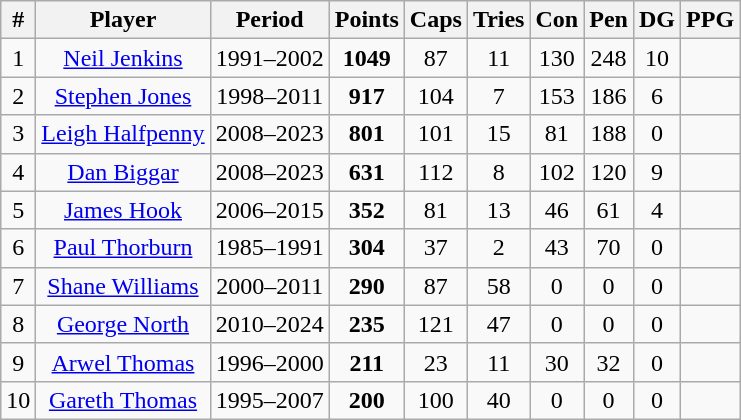<table class="wikitable sortable" style="text-align:center;">
<tr>
<th>#</th>
<th>Player</th>
<th>Period</th>
<th>Points</th>
<th>Caps</th>
<th>Tries</th>
<th>Con</th>
<th>Pen</th>
<th>DG</th>
<th>PPG</th>
</tr>
<tr>
<td>1</td>
<td><a href='#'>Neil Jenkins</a></td>
<td>1991–2002</td>
<td><strong>1049</strong></td>
<td>87</td>
<td>11</td>
<td>130</td>
<td>248</td>
<td>10</td>
<td></td>
</tr>
<tr>
<td>2</td>
<td><a href='#'>Stephen Jones</a></td>
<td>1998–2011</td>
<td><strong>917</strong></td>
<td>104</td>
<td>7</td>
<td>153</td>
<td>186</td>
<td>6</td>
<td></td>
</tr>
<tr>
<td>3</td>
<td><a href='#'>Leigh Halfpenny</a></td>
<td>2008–2023</td>
<td><strong>801</strong></td>
<td>101</td>
<td>15</td>
<td>81</td>
<td>188</td>
<td>0</td>
<td></td>
</tr>
<tr>
<td>4</td>
<td><a href='#'>Dan Biggar</a></td>
<td>2008–2023</td>
<td><strong>631</strong></td>
<td>112</td>
<td>8</td>
<td>102</td>
<td>120</td>
<td>9</td>
<td></td>
</tr>
<tr>
<td>5</td>
<td><a href='#'>James Hook</a></td>
<td>2006–2015</td>
<td><strong>352</strong></td>
<td>81</td>
<td>13</td>
<td>46</td>
<td>61</td>
<td>4</td>
<td></td>
</tr>
<tr>
<td>6</td>
<td><a href='#'>Paul Thorburn</a></td>
<td>1985–1991</td>
<td><strong>304</strong></td>
<td>37</td>
<td>2</td>
<td>43</td>
<td>70</td>
<td>0</td>
<td></td>
</tr>
<tr>
<td>7</td>
<td><a href='#'>Shane Williams</a></td>
<td>2000–2011</td>
<td><strong>290</strong></td>
<td>87</td>
<td>58</td>
<td>0</td>
<td>0</td>
<td>0</td>
<td></td>
</tr>
<tr>
<td>8</td>
<td><a href='#'>George North</a></td>
<td>2010–2024</td>
<td><strong>235</strong></td>
<td>121</td>
<td>47</td>
<td>0</td>
<td>0</td>
<td>0</td>
<td></td>
</tr>
<tr>
<td>9</td>
<td><a href='#'>Arwel Thomas</a></td>
<td>1996–2000</td>
<td><strong>211</strong></td>
<td>23</td>
<td>11</td>
<td>30</td>
<td>32</td>
<td>0</td>
<td></td>
</tr>
<tr>
<td>10</td>
<td><a href='#'>Gareth Thomas</a></td>
<td>1995–2007</td>
<td><strong>200</strong></td>
<td>100</td>
<td>40</td>
<td>0</td>
<td>0</td>
<td>0</td>
<td></td>
</tr>
</table>
